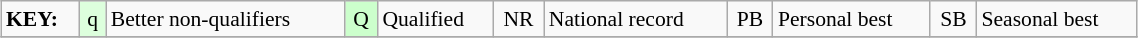<table class="wikitable" style="margin:0.5em auto; font-size:90%;position:relative;" width=60%>
<tr>
<td><strong>KEY:</strong></td>
<td bgcolor=ddffdd align=center>q</td>
<td>Better non-qualifiers</td>
<td bgcolor=ccffcc align=center>Q</td>
<td>Qualified</td>
<td align=center>NR</td>
<td>National record</td>
<td align=center>PB</td>
<td>Personal best</td>
<td align=center>SB</td>
<td>Seasonal best</td>
</tr>
<tr>
</tr>
</table>
